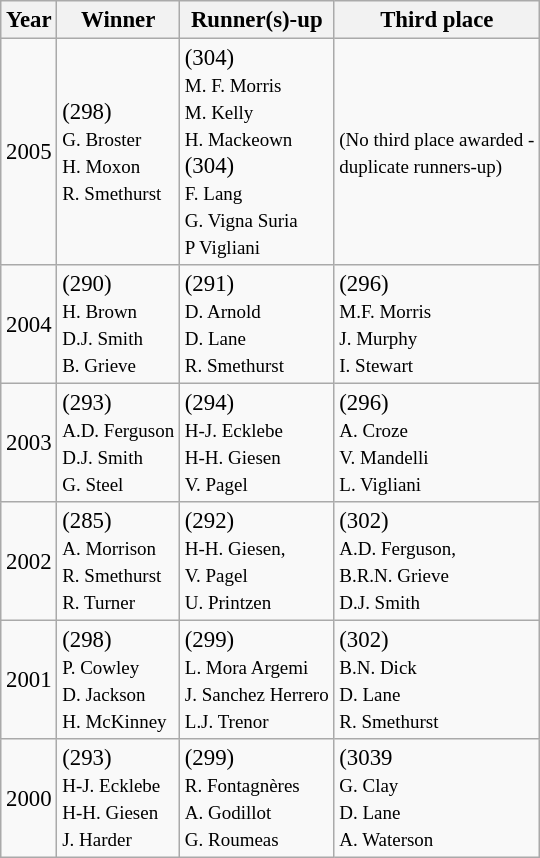<table class="wikitable sortable" style="font-size:95%;">
<tr>
<th>Year</th>
<th>Winner</th>
<th>Runner(s)-up</th>
<th>Third place</th>
</tr>
<tr>
<td>2005</td>
<td> (298)<br><small> G. Broster<br>H. Moxon<br> R. Smethurst</small></td>
<td> (304)<br><small> M. F. Morris<br> M. Kelly<br>H. Mackeown</small><br> (304)<br><small> F. Lang<br> G. Vigna Suria<br>P Vigliani</small></td>
<td><small>(No third place awarded -<br>duplicate runners-up)</small></td>
</tr>
<tr>
<td>2004</td>
<td> (290)<br><small> H. Brown<br>D.J. Smith<br>B. Grieve</small></td>
<td> (291)<br><small> D. Arnold<br>D. Lane<br>R. Smethurst</small></td>
<td> (296)<br><small> M.F. Morris<br>J. Murphy<br>I. Stewart</small></td>
</tr>
<tr>
<td>2003</td>
<td> (293)<br><small> A.D. Ferguson<br>D.J. Smith<br>G. Steel</small></td>
<td> (294)<br><small> H-J. Ecklebe<br>H-H. Giesen<br>V. Pagel</small></td>
<td> (296)<br><small> A. Croze<br>V. Mandelli<br>L. Vigliani</small></td>
</tr>
<tr>
<td>2002</td>
<td> (285)<br><small> A. Morrison<br>R. Smethurst<br>R. Turner</small></td>
<td> (292)<br><small> H-H. Giesen,<br>V. Pagel<br>U. Printzen</small></td>
<td> (302)<br><small> A.D. Ferguson,<br>B.R.N. Grieve<br>D.J. Smith</small></td>
</tr>
<tr>
<td>2001</td>
<td> (298)<br><small> P. Cowley<br>D. Jackson<br>H. McKinney</small></td>
<td> (299)<br><small> L. Mora Argemi<br>J. Sanchez Herrero<br>L.J. Trenor</small></td>
<td> (302)<br><small> B.N. Dick<br>D. Lane<br>R. Smethurst</small></td>
</tr>
<tr>
<td>2000</td>
<td> (293)<br><small> H-J. Ecklebe<br>H-H. Giesen<br>J. Harder</small></td>
<td> (299)<br><small> R. Fontagnères<br>A. Godillot<br>G. Roumeas</small></td>
<td> (3039<br><small> G. Clay<br>D. Lane<br>A. Waterson</small></td>
</tr>
</table>
